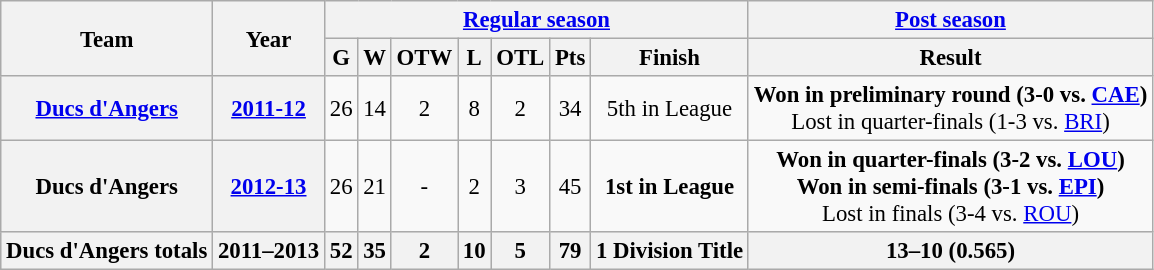<table class="wikitable" style="font-size: 95%; text-align:center;">
<tr>
<th rowspan="2">Team</th>
<th rowspan="2">Year</th>
<th colspan="7"><a href='#'>Regular season</a></th>
<th colspan="1"><a href='#'>Post season</a></th>
</tr>
<tr>
<th>G</th>
<th>W</th>
<th>OTW</th>
<th>L</th>
<th>OTL</th>
<th>Pts</th>
<th>Finish</th>
<th>Result</th>
</tr>
<tr>
<th><a href='#'>Ducs d'Angers</a></th>
<th><a href='#'>2011-12</a></th>
<td>26</td>
<td>14</td>
<td>2</td>
<td>8</td>
<td>2</td>
<td>34</td>
<td>5th in League</td>
<td><strong>Won in preliminary round (3-0 vs. <a href='#'>CAE</a>)</strong> <br> Lost in quarter-finals (1-3 vs. <a href='#'>BRI</a>)</td>
</tr>
<tr>
<th>Ducs d'Angers</th>
<th><a href='#'>2012-13</a></th>
<td>26</td>
<td>21</td>
<td>-</td>
<td>2</td>
<td>3</td>
<td>45</td>
<td><strong>1st in League</strong></td>
<td><strong>Won in quarter-finals (3-2 vs. <a href='#'>LOU</a>)</strong> <br> <strong>Won in semi-finals (3-1 vs. <a href='#'>EPI</a>)</strong> <br> Lost in finals (3-4 vs. <a href='#'>ROU</a>)</td>
</tr>
<tr align="centre" bgcolor="#dddddd">
<th>Ducs d'Angers totals</th>
<th>2011–2013</th>
<th>52</th>
<th>35</th>
<th>2</th>
<th>10</th>
<th>5</th>
<th>79</th>
<th>1 Division Title</th>
<th>13–10 (0.565)</th>
</tr>
</table>
